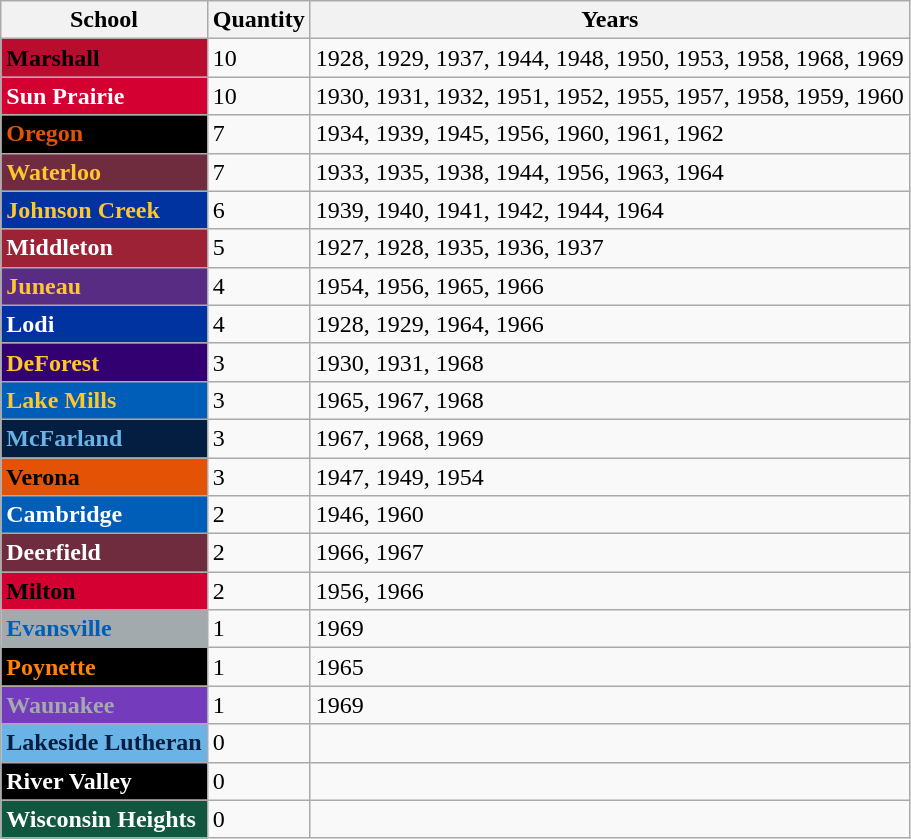<table class="wikitable">
<tr>
<th>School</th>
<th>Quantity</th>
<th>Years</th>
</tr>
<tr>
<td style="background: #ba0c2f; color: black"><strong>Marshall</strong></td>
<td>10</td>
<td>1928, 1929, 1937, 1944, 1948, 1950, 1953, 1958, 1968, 1969</td>
</tr>
<tr>
<td style="background: #d50032; color: white"><strong>Sun Prairie</strong></td>
<td>10</td>
<td>1930, 1931, 1932, 1951, 1952, 1955, 1957, 1958, 1959, 1960</td>
</tr>
<tr>
<td style="background: black; color: #e35205"><strong>Oregon</strong></td>
<td>7</td>
<td>1934, 1939, 1945, 1956, 1960, 1961, 1962</td>
</tr>
<tr>
<td style="background: #6f2c3f; color: #ffc72c"><strong>Waterloo</strong></td>
<td>7</td>
<td>1933, 1935, 1938, 1944, 1956, 1963, 1964</td>
</tr>
<tr>
<td style="background: #0032a0; color: #ffc72c"><strong>Johnson Creek</strong></td>
<td>6</td>
<td>1939, 1940, 1941, 1942, 1944, 1964</td>
</tr>
<tr>
<td style="background: #9d2235; color: white"><strong>Middleton</strong></td>
<td>5</td>
<td>1927, 1928, 1935, 1936, 1937</td>
</tr>
<tr>
<td style="background: #582c83; color: #ffc72c"><strong>Juneau</strong></td>
<td>4</td>
<td>1954, 1956, 1965, 1966</td>
</tr>
<tr>
<td style="background: #0032a0; color: white"><strong>Lodi</strong></td>
<td>4</td>
<td>1928, 1929, 1964, 1966</td>
</tr>
<tr>
<td style="background: #330072; color: #ffc72c"><strong>DeForest</strong></td>
<td>3</td>
<td>1930, 1931, 1968</td>
</tr>
<tr>
<td style="background: #005eb8; color: #ffc72c"><strong>Lake Mills</strong></td>
<td>3</td>
<td>1965, 1967, 1968</td>
</tr>
<tr>
<td style="background: #041e42; color: #69b3e7"><strong>McFarland</strong></td>
<td>3</td>
<td>1967, 1968, 1969</td>
</tr>
<tr>
<td style="background: #e35205; color: black"><strong>Verona</strong></td>
<td>3</td>
<td>1947, 1949, 1954</td>
</tr>
<tr>
<td style="background: #005eb8; color: white"><strong>Cambridge</strong></td>
<td>2</td>
<td>1946, 1960</td>
</tr>
<tr>
<td style="background: #6f2c3f; color: white"><strong>Deerfield</strong></td>
<td>2</td>
<td>1966, 1967</td>
</tr>
<tr>
<td style="background: #d50032; color: black"><strong>Milton</strong></td>
<td>2</td>
<td>1956, 1966</td>
</tr>
<tr>
<td style="background: #a2aaad; color: #005eb8"><strong>Evansville</strong></td>
<td>1</td>
<td>1969</td>
</tr>
<tr>
<td style="background: black; color: #ff8200"><strong>Poynette</strong></td>
<td>1</td>
<td>1965</td>
</tr>
<tr>
<td style="background: #753bbd; color:#a2aaad"><strong>Waunakee</strong></td>
<td>1</td>
<td>1969</td>
</tr>
<tr>
<td style="background: #69b3e7; color: #041e42"><strong>Lakeside Lutheran</strong></td>
<td>0</td>
<td></td>
</tr>
<tr>
<td style="background: black; color: white"><strong>River Valley</strong></td>
<td>0</td>
<td></td>
</tr>
<tr>
<td style="background: #115740; color: white"><strong>Wisconsin Heights</strong></td>
<td>0</td>
<td></td>
</tr>
</table>
